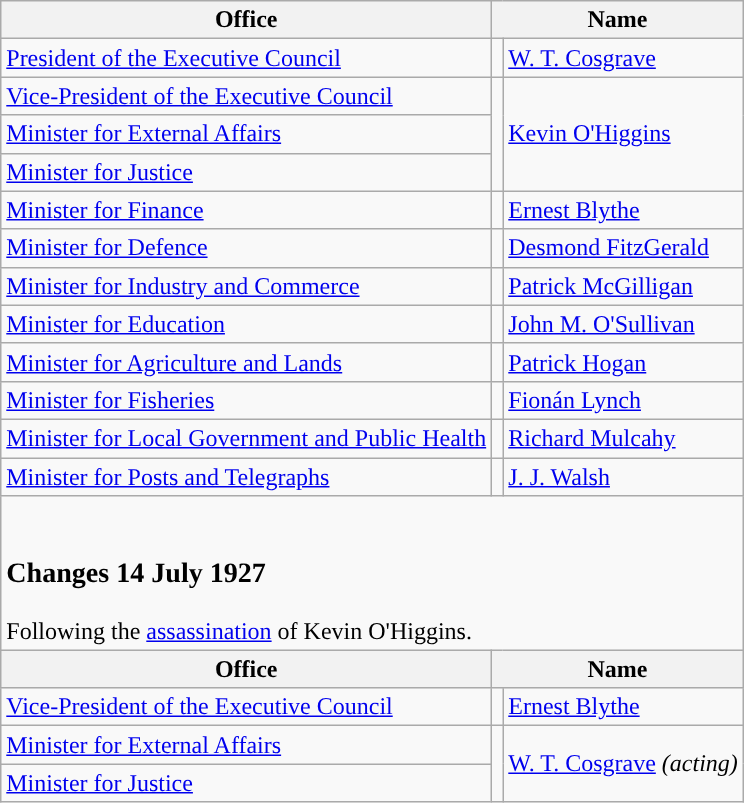<table class="wikitable">
<tr>
<th>Office</th>
<th colspan="2">Name</th>
</tr>
<tr>
<td><a href='#'>President of the Executive Council</a></td>
<td style="background-color: "></td>
<td><a href='#'>W. T. Cosgrave</a></td>
</tr>
<tr>
<td><a href='#'>Vice-President of the Executive Council</a></td>
<td rowspan=3 style="background-color: "></td>
<td rowspan=3><a href='#'>Kevin O'Higgins</a></td>
</tr>
<tr>
<td><a href='#'>Minister for External Affairs</a></td>
</tr>
<tr>
<td><a href='#'>Minister for Justice</a></td>
</tr>
<tr>
<td><a href='#'>Minister for Finance</a></td>
<td style="background-color: "></td>
<td><a href='#'>Ernest Blythe</a></td>
</tr>
<tr>
<td><a href='#'>Minister for Defence</a></td>
<td style="background-color: "></td>
<td><a href='#'>Desmond FitzGerald</a></td>
</tr>
<tr>
<td><a href='#'>Minister for Industry and Commerce</a></td>
<td style="background-color: "></td>
<td><a href='#'>Patrick McGilligan</a></td>
</tr>
<tr>
<td><a href='#'>Minister for Education</a></td>
<td style="background-color: "></td>
<td><a href='#'>John M. O'Sullivan</a></td>
</tr>
<tr>
<td><a href='#'>Minister for Agriculture and Lands</a></td>
<td style="background-color: "></td>
<td><a href='#'>Patrick Hogan</a></td>
</tr>
<tr>
<td><a href='#'>Minister for Fisheries</a></td>
<td style="background-color: "></td>
<td><a href='#'>Fionán Lynch</a></td>
</tr>
<tr>
<td><a href='#'>Minister for Local Government and Public Health</a></td>
<td style="background-color: "></td>
<td><a href='#'>Richard Mulcahy</a></td>
</tr>
<tr>
<td><a href='#'>Minister for Posts and Telegraphs</a></td>
<td style="background-color: "></td>
<td><a href='#'>J. J. Walsh</a></td>
</tr>
<tr>
<td colspan=3><br><h3>Changes 14 July 1927</h3>Following the <a href='#'>assassination</a> of Kevin O'Higgins.</td>
</tr>
<tr>
<th>Office</th>
<th colspan="2">Name</th>
</tr>
<tr>
<td><a href='#'>Vice-President of the Executive Council</a></td>
<td style="background-color: "></td>
<td><a href='#'>Ernest Blythe</a></td>
</tr>
<tr>
<td><a href='#'>Minister for External Affairs</a></td>
<td rowspan=2 style="background-color: "></td>
<td rowspan=2><a href='#'>W. T. Cosgrave</a> <em>(acting)</em></td>
</tr>
<tr>
<td><a href='#'>Minister for Justice</a></td>
</tr>
</table>
